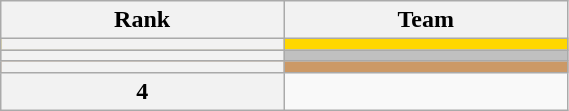<table class="wikitable unsortable" style="text-align:left; width:30%">
<tr>
<th scope="col">Rank</th>
<th scope="col">Team</th>
</tr>
<tr bgcolor="gold">
<th scope="row"></th>
<td></td>
</tr>
<tr bgcolor="silver">
<th scope="row"></th>
<td></td>
</tr>
<tr bgcolor="cc9966">
<th scope="row"></th>
<td></td>
</tr>
<tr>
<th scope="row">4</th>
<td></td>
</tr>
</table>
